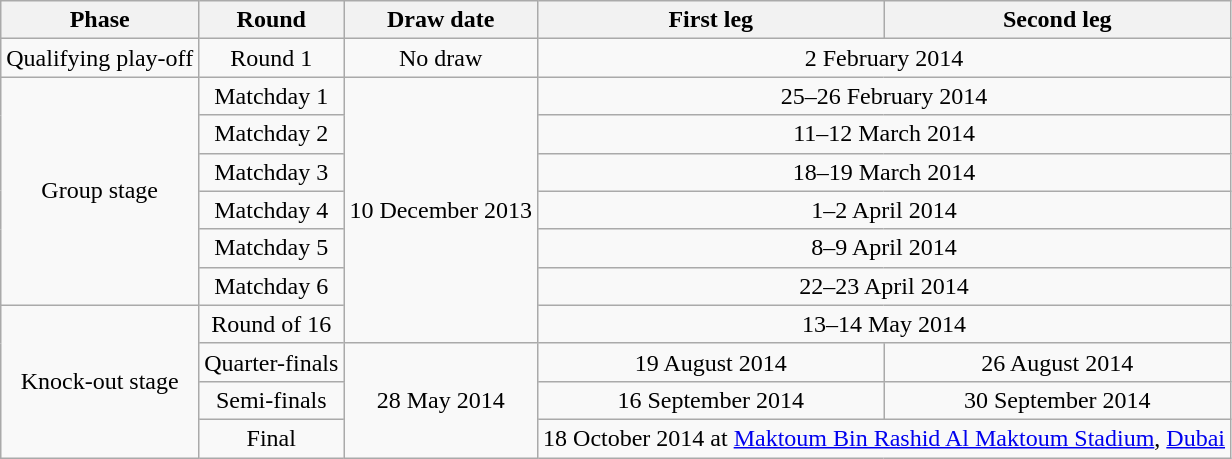<table class="wikitable" style="text-align:center">
<tr>
<th>Phase</th>
<th>Round</th>
<th>Draw date</th>
<th>First leg</th>
<th>Second leg</th>
</tr>
<tr>
<td rowspan=1>Qualifying play-off</td>
<td>Round 1</td>
<td>No draw</td>
<td colspan=2>2 February 2014</td>
</tr>
<tr>
<td rowspan=6>Group stage</td>
<td>Matchday 1</td>
<td rowspan=7>10 December 2013</td>
<td colspan=2>25–26 February 2014</td>
</tr>
<tr>
<td>Matchday 2</td>
<td colspan=2>11–12 March 2014</td>
</tr>
<tr>
<td>Matchday 3</td>
<td colspan=2>18–19 March 2014</td>
</tr>
<tr>
<td>Matchday 4</td>
<td colspan=2>1–2 April 2014</td>
</tr>
<tr>
<td>Matchday 5</td>
<td colspan=2>8–9 April 2014</td>
</tr>
<tr>
<td>Matchday 6</td>
<td colspan=2>22–23 April 2014</td>
</tr>
<tr>
<td rowspan=4>Knock-out stage</td>
<td>Round of 16</td>
<td colspan=2>13–14 May 2014</td>
</tr>
<tr>
<td>Quarter-finals</td>
<td rowspan=3>28 May 2014</td>
<td>19 August 2014</td>
<td>26 August 2014</td>
</tr>
<tr>
<td>Semi-finals</td>
<td>16 September 2014</td>
<td>30 September 2014</td>
</tr>
<tr>
<td>Final</td>
<td colspan=2>18 October 2014 at <a href='#'>Maktoum Bin Rashid Al Maktoum Stadium</a>, <a href='#'>Dubai</a></td>
</tr>
</table>
